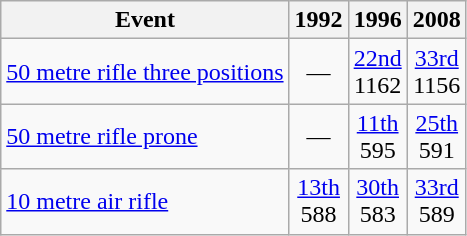<table class="wikitable" style="text-align: center">
<tr>
<th>Event</th>
<th>1992</th>
<th>1996</th>
<th>2008</th>
</tr>
<tr>
<td align=left><a href='#'>50 metre rifle three positions</a></td>
<td>—</td>
<td><a href='#'>22nd</a><br>1162</td>
<td><a href='#'>33rd</a><br>1156</td>
</tr>
<tr>
<td align=left><a href='#'>50 metre rifle prone</a></td>
<td>—</td>
<td><a href='#'>11th</a><br>595</td>
<td><a href='#'>25th</a><br>591</td>
</tr>
<tr>
<td align=left><a href='#'>10 metre air rifle</a></td>
<td><a href='#'>13th</a><br>588</td>
<td><a href='#'>30th</a><br>583</td>
<td><a href='#'>33rd</a><br>589</td>
</tr>
</table>
